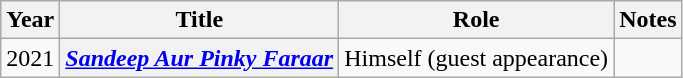<table class="wikitable sortable plainrowheaders">
<tr>
<th scope="col">Year</th>
<th scope="col">Title</th>
<th scope="col">Role</th>
<th scope="col">Notes</th>
</tr>
<tr>
<td>2021</td>
<th scope="row"><em><a href='#'>Sandeep Aur Pinky Faraar</a></em></th>
<td>Himself (guest appearance) </td>
<td></td>
</tr>
</table>
